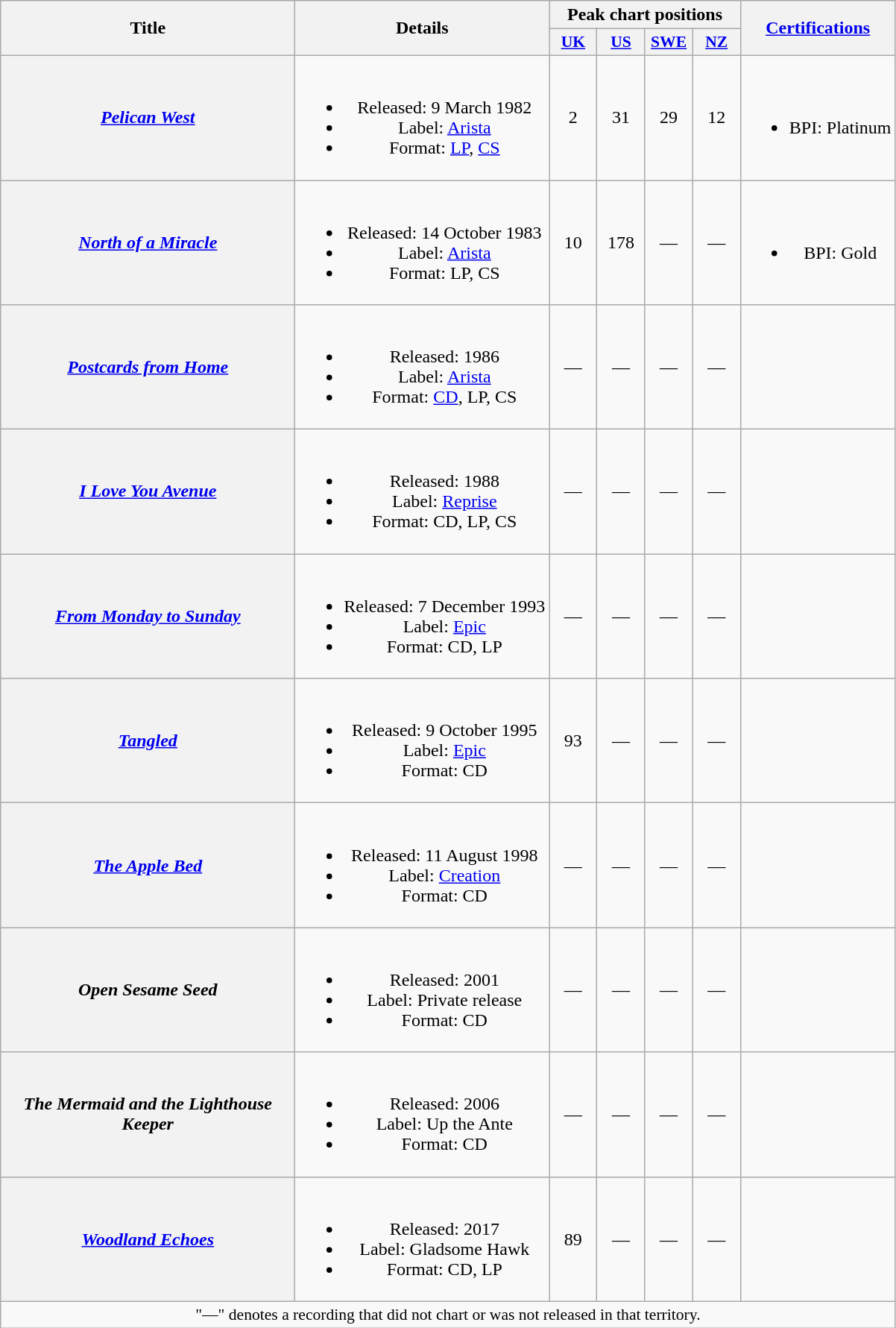<table class="wikitable plainrowheaders" style="text-align:center;">
<tr>
<th scope="col" rowspan="2" style="width:16em;">Title</th>
<th scope="col" rowspan="2">Details</th>
<th scope="col" colspan="4">Peak chart positions</th>
<th scope="col" rowspan="2"><a href='#'>Certifications</a></th>
</tr>
<tr>
<th scope="col" style="width:2.5em;font-size:90%;"><a href='#'>UK</a><br></th>
<th scope="col" style="width:2.5em;font-size:90%;"><a href='#'>US</a><br></th>
<th scope="col" style="width:2.5em;font-size:90%;"><a href='#'>SWE</a><br></th>
<th scope="col" style="width:2.5em;font-size:90%;"><a href='#'>NZ</a><br></th>
</tr>
<tr>
<th scope="row"><em><a href='#'>Pelican West</a></em><br></th>
<td><br><ul><li>Released: 9 March 1982</li><li>Label: <a href='#'>Arista</a> </li><li>Format: <a href='#'>LP</a>, <a href='#'>CS</a></li></ul></td>
<td>2</td>
<td>31</td>
<td>29</td>
<td>12</td>
<td><br><ul><li>BPI: Platinum</li></ul></td>
</tr>
<tr>
<th scope="row"><em><a href='#'>North of a Miracle</a></em></th>
<td><br><ul><li>Released: 14 October 1983</li><li>Label: <a href='#'>Arista</a> </li><li>Format: LP, CS</li></ul></td>
<td>10</td>
<td>178</td>
<td>—</td>
<td>—</td>
<td><br><ul><li>BPI: Gold</li></ul></td>
</tr>
<tr>
<th scope="row"><em><a href='#'>Postcards from Home</a></em></th>
<td><br><ul><li>Released: 1986</li><li>Label: <a href='#'>Arista</a> </li><li>Format: <a href='#'>CD</a>, LP, CS</li></ul></td>
<td>—</td>
<td>—</td>
<td>—</td>
<td>—</td>
<td></td>
</tr>
<tr>
<th scope="row"><em><a href='#'>I Love You Avenue</a></em></th>
<td><br><ul><li>Released: 1988</li><li>Label: <a href='#'>Reprise</a> </li><li>Format: CD, LP, CS</li></ul></td>
<td>—</td>
<td>—</td>
<td>—</td>
<td>—</td>
<td></td>
</tr>
<tr>
<th scope="row"><em><a href='#'>From Monday to Sunday</a></em></th>
<td><br><ul><li>Released: 7 December 1993</li><li>Label: <a href='#'>Epic</a> </li><li>Format: CD, LP</li></ul></td>
<td>—</td>
<td>—</td>
<td>—</td>
<td>—</td>
<td></td>
</tr>
<tr>
<th scope="row"><em><a href='#'>Tangled</a></em></th>
<td><br><ul><li>Released: 9 October 1995</li><li>Label: <a href='#'>Epic</a> </li><li>Format: CD</li></ul></td>
<td>93</td>
<td>—</td>
<td>—</td>
<td>—</td>
<td></td>
</tr>
<tr>
<th scope="row"><em><a href='#'>The Apple Bed</a></em></th>
<td><br><ul><li>Released: 11 August 1998</li><li>Label: <a href='#'>Creation</a> </li><li>Format: CD</li></ul></td>
<td>—</td>
<td>—</td>
<td>—</td>
<td>—</td>
<td></td>
</tr>
<tr>
<th scope="row"><em>Open Sesame Seed</em></th>
<td><br><ul><li>Released: 2001</li><li>Label: Private release</li><li>Format: CD</li></ul></td>
<td>—</td>
<td>—</td>
<td>—</td>
<td>—</td>
<td></td>
</tr>
<tr>
<th scope="row"><em>The Mermaid and the Lighthouse Keeper</em></th>
<td><br><ul><li>Released: 2006</li><li>Label: Up the Ante</li><li>Format: CD</li></ul></td>
<td>—</td>
<td>—</td>
<td>—</td>
<td>—</td>
<td></td>
</tr>
<tr>
<th scope="row"><em><a href='#'>Woodland Echoes</a></em></th>
<td><br><ul><li>Released: 2017</li><li>Label: Gladsome Hawk</li><li>Format: CD, LP</li></ul></td>
<td>89</td>
<td>—</td>
<td>—</td>
<td>—</td>
<td></td>
</tr>
<tr>
<td colspan="7" style="font-size:90%">"—" denotes a recording that did not chart or was not released in that territory.</td>
</tr>
</table>
